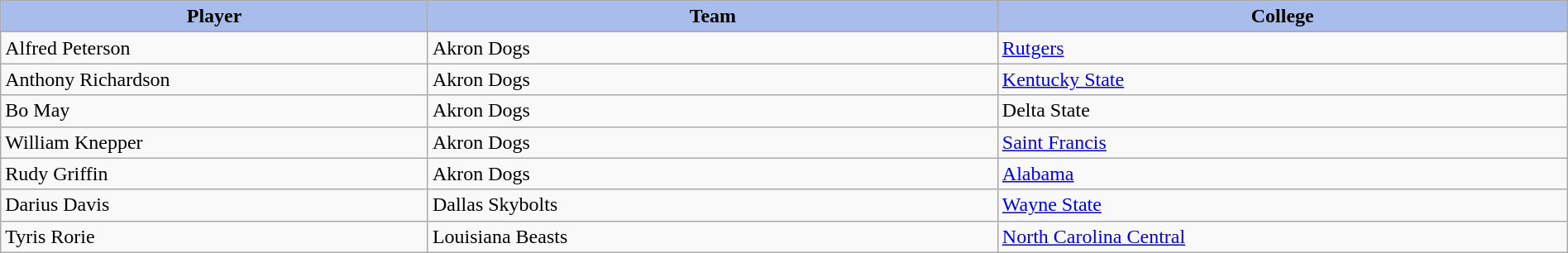<table class="wikitable sortable sortable" style="width:100%;">
<tr>
<th style="background:#a8bdec; width:15%;">Player</th>
<th style="width:20%; background:#a8bdec;">Team</th>
<th style="width:20%; background:#a8bdec;">College</th>
</tr>
<tr>
<td>Alfred Peterson</td>
<td>Akron Dogs</td>
<td><a href='#'>Rutgers</a></td>
</tr>
<tr>
<td>Anthony Richardson</td>
<td>Akron Dogs</td>
<td><a href='#'>Kentucky State</a></td>
</tr>
<tr>
<td>Bo May</td>
<td>Akron Dogs</td>
<td>Delta State</td>
</tr>
<tr>
<td>William Knepper</td>
<td>Akron Dogs</td>
<td><a href='#'>Saint Francis</a></td>
</tr>
<tr>
<td>Rudy Griffin</td>
<td>Akron Dogs</td>
<td><a href='#'>Alabama</a></td>
</tr>
<tr>
<td>Darius Davis</td>
<td>Dallas Skybolts</td>
<td><a href='#'>Wayne State</a></td>
</tr>
<tr>
<td>Tyris Rorie</td>
<td>Louisiana Beasts</td>
<td><a href='#'>North Carolina Central</a></td>
</tr>
</table>
